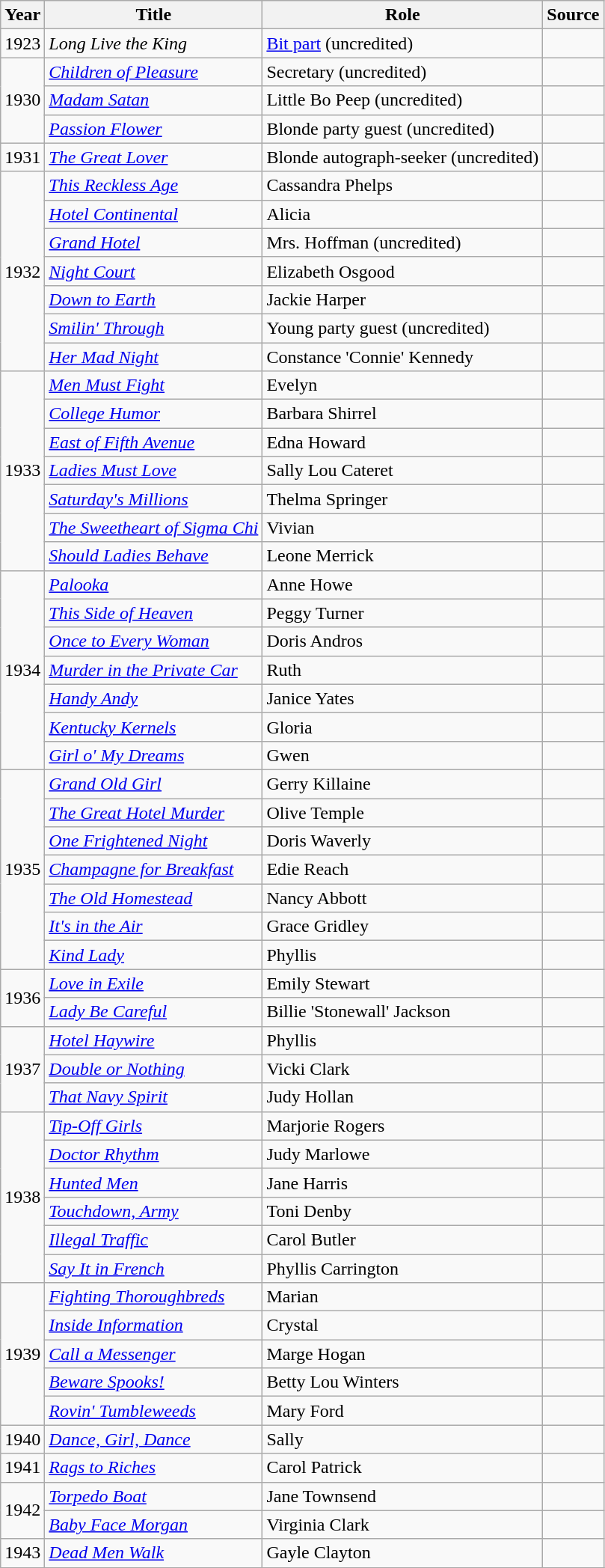<table class="wikitable">
<tr>
<th>Year</th>
<th>Title</th>
<th>Role</th>
<th>Source</th>
</tr>
<tr>
<td>1923</td>
<td><em>Long Live the King</em></td>
<td><a href='#'>Bit part</a> (uncredited)</td>
<td></td>
</tr>
<tr>
<td rowspan=3>1930</td>
<td><em><a href='#'>Children of Pleasure</a></em></td>
<td>Secretary (uncredited)</td>
<td></td>
</tr>
<tr>
<td><em><a href='#'>Madam Satan</a></em></td>
<td>Little Bo Peep (uncredited)</td>
<td></td>
</tr>
<tr>
<td><em><a href='#'>Passion Flower</a></em></td>
<td>Blonde party guest (uncredited)</td>
<td></td>
</tr>
<tr>
<td>1931</td>
<td><em><a href='#'>The Great Lover</a></em></td>
<td>Blonde autograph-seeker (uncredited)</td>
<td></td>
</tr>
<tr>
<td rowspan=7>1932</td>
<td><em><a href='#'>This Reckless Age</a></em></td>
<td>Cassandra Phelps</td>
<td></td>
</tr>
<tr>
<td><em><a href='#'>Hotel Continental</a></em></td>
<td>Alicia</td>
<td></td>
</tr>
<tr>
<td><em><a href='#'>Grand Hotel</a></em></td>
<td>Mrs. Hoffman (uncredited)</td>
<td></td>
</tr>
<tr>
<td><em><a href='#'>Night Court</a></em></td>
<td>Elizabeth Osgood</td>
<td></td>
</tr>
<tr>
<td><em><a href='#'>Down to Earth</a></em></td>
<td>Jackie Harper</td>
<td></td>
</tr>
<tr>
<td><em><a href='#'>Smilin' Through</a></em></td>
<td>Young party guest (uncredited)</td>
<td></td>
</tr>
<tr>
<td><em><a href='#'>Her Mad Night</a></em></td>
<td>Constance 'Connie' Kennedy</td>
<td></td>
</tr>
<tr>
<td rowspan=7>1933</td>
<td><em><a href='#'>Men Must Fight</a></em></td>
<td>Evelyn</td>
<td></td>
</tr>
<tr>
<td><em><a href='#'>College Humor</a></em></td>
<td>Barbara Shirrel</td>
<td></td>
</tr>
<tr>
<td><em><a href='#'>East of Fifth Avenue</a></em></td>
<td>Edna Howard</td>
<td></td>
</tr>
<tr>
<td><em><a href='#'>Ladies Must Love</a></em></td>
<td>Sally Lou Cateret</td>
<td></td>
</tr>
<tr>
<td><em><a href='#'>Saturday's Millions</a></em></td>
<td>Thelma Springer</td>
<td></td>
</tr>
<tr>
<td><em><a href='#'>The Sweetheart of Sigma Chi</a></em></td>
<td>Vivian</td>
<td></td>
</tr>
<tr>
<td><em><a href='#'>Should Ladies Behave</a></em></td>
<td>Leone Merrick</td>
<td></td>
</tr>
<tr>
<td rowspan=7>1934</td>
<td><em><a href='#'>Palooka</a></em></td>
<td>Anne Howe</td>
<td></td>
</tr>
<tr>
<td><em><a href='#'>This Side of Heaven</a></em></td>
<td>Peggy Turner</td>
<td></td>
</tr>
<tr>
<td><em><a href='#'>Once to Every Woman</a></em></td>
<td>Doris Andros</td>
<td></td>
</tr>
<tr>
<td><em><a href='#'>Murder in the Private Car</a></em></td>
<td>Ruth</td>
<td></td>
</tr>
<tr>
<td><em><a href='#'>Handy Andy</a></em></td>
<td>Janice Yates</td>
<td></td>
</tr>
<tr>
<td><em><a href='#'>Kentucky Kernels</a></em></td>
<td>Gloria</td>
<td></td>
</tr>
<tr>
<td><em><a href='#'>Girl o' My Dreams</a></em></td>
<td>Gwen</td>
<td></td>
</tr>
<tr>
<td rowspan=7>1935</td>
<td><em><a href='#'>Grand Old Girl</a></em></td>
<td>Gerry Killaine</td>
<td></td>
</tr>
<tr>
<td><em><a href='#'>The Great Hotel Murder</a></em></td>
<td>Olive Temple</td>
<td></td>
</tr>
<tr>
<td><em><a href='#'>One Frightened Night</a></em></td>
<td>Doris Waverly</td>
<td></td>
</tr>
<tr>
<td><em><a href='#'>Champagne for Breakfast</a></em></td>
<td>Edie Reach</td>
<td></td>
</tr>
<tr>
<td><em><a href='#'>The Old Homestead</a></em></td>
<td>Nancy Abbott</td>
<td></td>
</tr>
<tr>
<td><em><a href='#'>It's in the Air</a></em></td>
<td>Grace Gridley</td>
<td></td>
</tr>
<tr>
<td><em><a href='#'>Kind Lady</a></em></td>
<td>Phyllis</td>
<td></td>
</tr>
<tr>
<td rowspan=2>1936</td>
<td><em><a href='#'>Love in Exile</a></em></td>
<td>Emily Stewart</td>
<td></td>
</tr>
<tr>
<td><em><a href='#'>Lady Be Careful</a></em></td>
<td>Billie 'Stonewall' Jackson</td>
<td></td>
</tr>
<tr>
<td rowspan=3>1937</td>
<td><em><a href='#'>Hotel Haywire</a></em></td>
<td>Phyllis</td>
<td></td>
</tr>
<tr>
<td><em><a href='#'>Double or Nothing</a></em></td>
<td>Vicki Clark</td>
<td></td>
</tr>
<tr>
<td><em><a href='#'>That Navy Spirit</a></em></td>
<td>Judy Hollan</td>
<td></td>
</tr>
<tr>
<td rowspan=6>1938</td>
<td><em><a href='#'>Tip-Off Girls</a></em></td>
<td>Marjorie Rogers</td>
<td></td>
</tr>
<tr>
<td><em><a href='#'>Doctor Rhythm</a></em></td>
<td>Judy Marlowe</td>
<td></td>
</tr>
<tr>
<td><em><a href='#'>Hunted Men</a></em></td>
<td>Jane Harris</td>
<td></td>
</tr>
<tr>
<td><em><a href='#'>Touchdown, Army</a></em></td>
<td>Toni Denby</td>
<td></td>
</tr>
<tr>
<td><em><a href='#'>Illegal Traffic</a></em></td>
<td>Carol Butler</td>
<td></td>
</tr>
<tr>
<td><em><a href='#'>Say It in French</a></em></td>
<td>Phyllis Carrington</td>
<td></td>
</tr>
<tr>
<td rowspan=5>1939</td>
<td><em><a href='#'>Fighting Thoroughbreds</a></em></td>
<td>Marian</td>
<td></td>
</tr>
<tr>
<td><em><a href='#'>Inside Information</a></em></td>
<td>Crystal</td>
<td></td>
</tr>
<tr>
<td><em><a href='#'>Call a Messenger</a></em></td>
<td>Marge Hogan</td>
<td></td>
</tr>
<tr>
<td><em><a href='#'>Beware Spooks!</a></em></td>
<td>Betty Lou Winters</td>
<td></td>
</tr>
<tr>
<td><em><a href='#'>Rovin' Tumbleweeds</a></em></td>
<td>Mary Ford</td>
<td></td>
</tr>
<tr>
<td>1940</td>
<td><em><a href='#'>Dance, Girl, Dance</a></em></td>
<td>Sally</td>
<td></td>
</tr>
<tr>
<td>1941</td>
<td><em><a href='#'>Rags to Riches</a></em></td>
<td>Carol Patrick</td>
<td></td>
</tr>
<tr>
<td rowspan=2>1942</td>
<td><em><a href='#'>Torpedo Boat</a></em></td>
<td>Jane Townsend</td>
<td></td>
</tr>
<tr>
<td><em><a href='#'>Baby Face Morgan</a></em></td>
<td>Virginia Clark</td>
<td></td>
</tr>
<tr>
<td>1943</td>
<td><em><a href='#'>Dead Men Walk</a></em></td>
<td>Gayle Clayton</td>
<td></td>
</tr>
<tr>
</tr>
</table>
